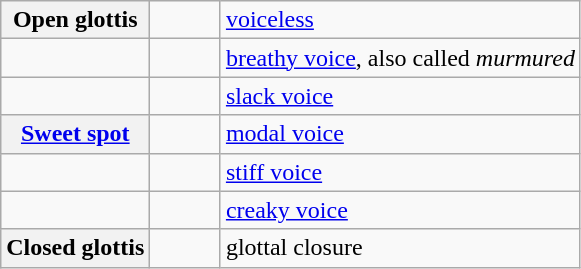<table class="wikitable">
<tr>
<th>Open glottis</th>
<td style="text-align:center; font-size:larger; width:2em;"></td>
<td><a href='#'>voiceless</a></td>
</tr>
<tr>
<td></td>
<td style="text-align:center; font-size:larger;"></td>
<td><a href='#'>breathy voice</a>, also called <em>murmured</em></td>
</tr>
<tr>
<td></td>
<td style="text-align:center; font-size:larger;"></td>
<td><a href='#'>slack voice</a></td>
</tr>
<tr>
<th><a href='#'>Sweet spot</a></th>
<td style="text-align:center; font-size:larger;"></td>
<td><a href='#'>modal voice</a></td>
</tr>
<tr>
<td></td>
<td style="text-align:center; font-size:larger;"></td>
<td><a href='#'>stiff voice</a></td>
</tr>
<tr>
<td></td>
<td style="text-align:center; font-size:larger;"></td>
<td><a href='#'>creaky voice</a></td>
</tr>
<tr>
<th>Closed glottis</th>
<td style="text-align:center; font-size:larger;"></td>
<td>glottal closure</td>
</tr>
</table>
